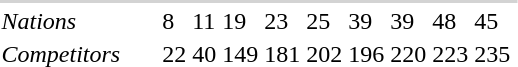<table>
<tr>
</tr>
<tr>
</tr>
<tr>
</tr>
<tr>
</tr>
<tr>
</tr>
<tr>
</tr>
<tr>
</tr>
<tr>
</tr>
<tr>
</tr>
<tr>
</tr>
<tr>
</tr>
<tr>
</tr>
<tr>
</tr>
<tr>
</tr>
<tr>
</tr>
<tr>
</tr>
<tr>
</tr>
<tr>
</tr>
<tr>
</tr>
<tr>
</tr>
<tr>
</tr>
<tr>
</tr>
<tr>
</tr>
<tr>
</tr>
<tr>
</tr>
<tr>
</tr>
<tr>
</tr>
<tr>
</tr>
<tr>
</tr>
<tr>
</tr>
<tr>
</tr>
<tr>
</tr>
<tr>
</tr>
<tr>
</tr>
<tr>
</tr>
<tr>
</tr>
<tr>
</tr>
<tr>
</tr>
<tr>
</tr>
<tr>
</tr>
<tr>
</tr>
<tr>
</tr>
<tr>
</tr>
<tr>
</tr>
<tr>
</tr>
<tr>
</tr>
<tr>
</tr>
<tr>
</tr>
<tr>
</tr>
<tr>
</tr>
<tr>
</tr>
<tr>
</tr>
<tr>
</tr>
<tr>
</tr>
<tr>
</tr>
<tr>
</tr>
<tr>
</tr>
<tr>
</tr>
<tr>
</tr>
<tr>
</tr>
<tr>
</tr>
<tr>
</tr>
<tr>
<td colspan=30 bgcolor=lightgray></td>
</tr>
<tr>
<td align=left><em>Nations</em></td>
<td></td>
<td></td>
<td></td>
<td></td>
<td></td>
<td></td>
<td>8</td>
<td>11</td>
<td>19</td>
<td>23</td>
<td>25</td>
<td>39</td>
<td>39</td>
<td>48</td>
<td>45</td>
<td></td>
</tr>
<tr>
<td align=left><em>Competitors</em></td>
<td></td>
<td></td>
<td></td>
<td></td>
<td></td>
<td></td>
<td>22</td>
<td>40</td>
<td>149</td>
<td>181</td>
<td>202</td>
<td>196</td>
<td>220</td>
<td>223</td>
<td>235</td>
<td></td>
</tr>
<tr>
</tr>
</table>
